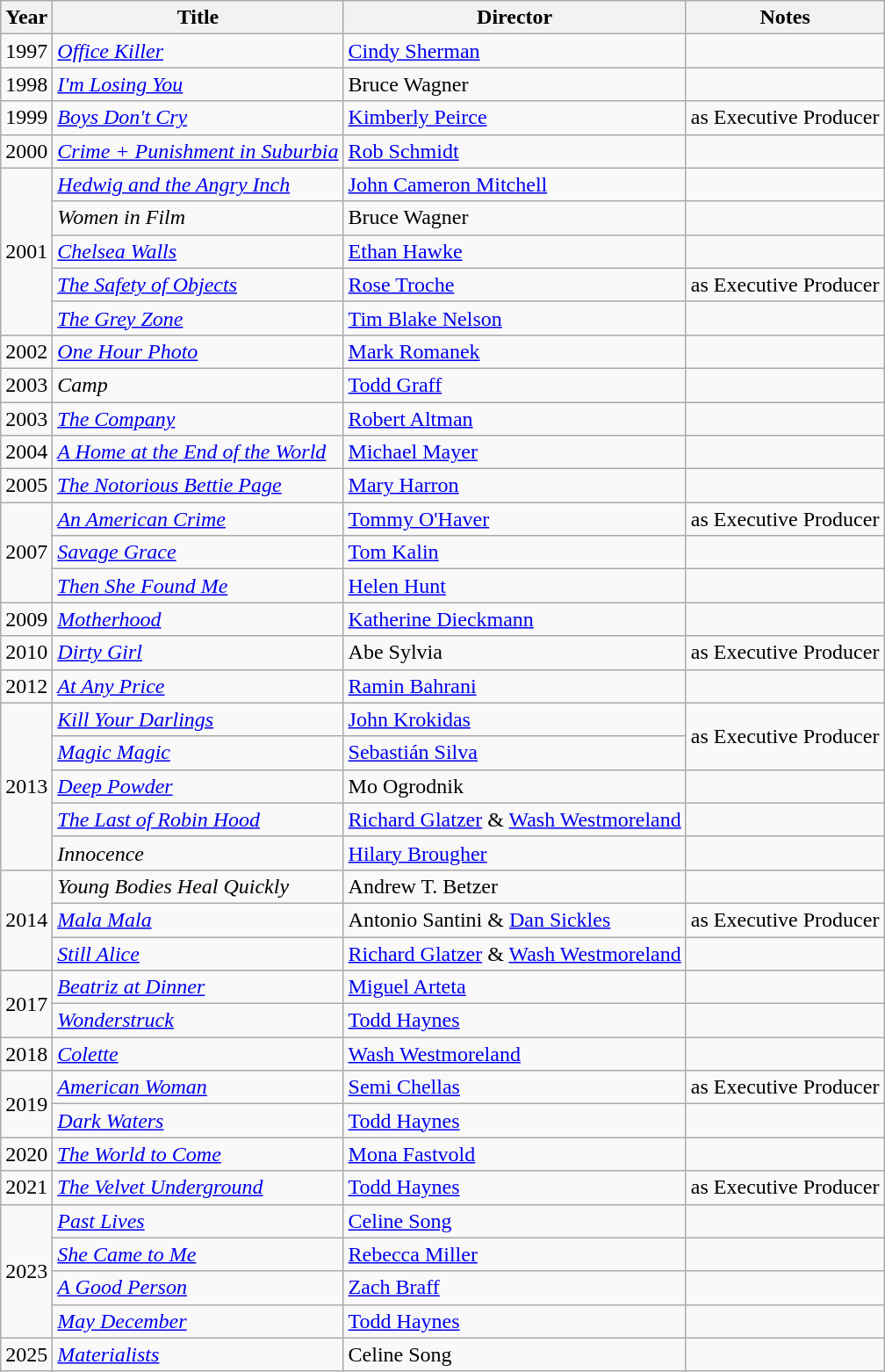<table class="wikitable">
<tr>
<th>Year</th>
<th>Title</th>
<th>Director</th>
<th>Notes</th>
</tr>
<tr>
<td>1997</td>
<td><em><a href='#'>Office Killer</a></em></td>
<td><a href='#'>Cindy Sherman</a></td>
<td></td>
</tr>
<tr>
<td>1998</td>
<td><a href='#'><em>I'm Losing You</em></a></td>
<td>Bruce Wagner</td>
<td></td>
</tr>
<tr>
<td>1999</td>
<td><a href='#'><em>Boys Don't Cry</em></a></td>
<td><a href='#'>Kimberly Peirce</a></td>
<td>as Executive Producer</td>
</tr>
<tr>
<td>2000</td>
<td><a href='#'><em>Crime + Punishment in Suburbia</em></a></td>
<td><a href='#'>Rob Schmidt</a></td>
<td></td>
</tr>
<tr>
<td rowspan="5">2001</td>
<td><a href='#'><em>Hedwig and the Angry Inch</em></a></td>
<td><a href='#'>John Cameron Mitchell</a></td>
<td></td>
</tr>
<tr>
<td><em>Women in Film</em></td>
<td>Bruce Wagner</td>
<td></td>
</tr>
<tr>
<td><em><a href='#'>Chelsea Walls</a></em></td>
<td><a href='#'>Ethan Hawke</a></td>
<td></td>
</tr>
<tr>
<td><em><a href='#'>The Safety of Objects</a></em></td>
<td><a href='#'>Rose Troche</a></td>
<td>as Executive Producer</td>
</tr>
<tr>
<td><em><a href='#'>The Grey Zone</a></em></td>
<td><a href='#'>Tim Blake Nelson</a></td>
<td></td>
</tr>
<tr>
<td>2002</td>
<td><em><a href='#'>One Hour Photo</a></em></td>
<td><a href='#'>Mark Romanek</a></td>
<td></td>
</tr>
<tr>
<td>2003</td>
<td><em>Camp</em></td>
<td><a href='#'>Todd Graff</a></td>
<td></td>
</tr>
<tr>
<td>2003</td>
<td><a href='#'><em>The Company</em></a></td>
<td><a href='#'>Robert Altman</a></td>
<td></td>
</tr>
<tr>
<td>2004</td>
<td><a href='#'><em>A Home at the End of the World</em></a></td>
<td><a href='#'>Michael Mayer</a></td>
<td></td>
</tr>
<tr>
<td>2005</td>
<td><em><a href='#'>The Notorious Bettie Page</a></em></td>
<td><a href='#'>Mary Harron</a></td>
<td></td>
</tr>
<tr>
<td rowspan="3">2007</td>
<td><em><a href='#'>An American Crime</a></em></td>
<td><a href='#'>Tommy O'Haver</a></td>
<td>as Executive Producer</td>
</tr>
<tr>
<td><em><a href='#'>Savage Grace</a></em></td>
<td><a href='#'>Tom Kalin</a></td>
<td></td>
</tr>
<tr>
<td><em><a href='#'>Then She Found Me</a></em></td>
<td><a href='#'>Helen Hunt</a></td>
<td></td>
</tr>
<tr>
<td>2009</td>
<td><a href='#'><em>Motherhood</em></a></td>
<td><a href='#'>Katherine Dieckmann</a></td>
<td></td>
</tr>
<tr>
<td>2010</td>
<td><a href='#'><em>Dirty Girl</em></a></td>
<td>Abe Sylvia</td>
<td>as Executive Producer</td>
</tr>
<tr>
<td>2012</td>
<td><em><a href='#'>At Any Price</a></em></td>
<td><a href='#'>Ramin Bahrani</a></td>
<td></td>
</tr>
<tr>
<td rowspan="5">2013</td>
<td><a href='#'><em>Kill Your Darlings</em></a></td>
<td><a href='#'>John Krokidas</a></td>
<td rowspan="2">as Executive Producer</td>
</tr>
<tr>
<td><a href='#'><em>Magic Magic</em></a></td>
<td><a href='#'>Sebastián Silva</a></td>
</tr>
<tr>
<td><em><a href='#'>Deep Powder</a></em></td>
<td>Mo Ogrodnik</td>
<td></td>
</tr>
<tr>
<td><em><a href='#'>The Last of Robin Hood</a></em></td>
<td><a href='#'>Richard Glatzer</a> & <a href='#'>Wash Westmoreland</a></td>
<td></td>
</tr>
<tr>
<td><em>Innocence</em></td>
<td><a href='#'>Hilary Brougher</a></td>
<td></td>
</tr>
<tr>
<td rowspan="3">2014</td>
<td><em>Young Bodies Heal Quickly</em></td>
<td>Andrew T. Betzer</td>
<td></td>
</tr>
<tr>
<td><em><a href='#'>Mala Mala</a></em></td>
<td>Antonio Santini & <a href='#'>Dan Sickles</a></td>
<td>as Executive Producer</td>
</tr>
<tr>
<td><em><a href='#'>Still Alice</a></em></td>
<td><a href='#'>Richard Glatzer</a> & <a href='#'>Wash Westmoreland</a></td>
<td></td>
</tr>
<tr>
<td rowspan="2">2017</td>
<td><em><a href='#'>Beatriz at Dinner</a></em></td>
<td><a href='#'>Miguel Arteta</a></td>
<td></td>
</tr>
<tr>
<td><em><a href='#'>Wonderstruck</a></em></td>
<td><a href='#'>Todd Haynes</a></td>
<td></td>
</tr>
<tr>
<td>2018</td>
<td><em><a href='#'>Colette</a></em></td>
<td><a href='#'>Wash Westmoreland</a></td>
<td></td>
</tr>
<tr>
<td rowspan="2">2019</td>
<td><em><a href='#'>American Woman</a></em></td>
<td><a href='#'>Semi Chellas</a></td>
<td>as Executive Producer</td>
</tr>
<tr>
<td><em><a href='#'>Dark Waters</a></em></td>
<td><a href='#'>Todd Haynes</a></td>
<td></td>
</tr>
<tr>
<td>2020</td>
<td><em><a href='#'>The World to Come</a></em></td>
<td><a href='#'>Mona Fastvold</a></td>
<td></td>
</tr>
<tr>
<td>2021</td>
<td><em><a href='#'>The Velvet Underground</a></em></td>
<td><a href='#'>Todd Haynes</a></td>
<td>as Executive Producer</td>
</tr>
<tr>
<td rowspan="4">2023</td>
<td><em><a href='#'>Past Lives</a></em></td>
<td><a href='#'>Celine Song</a></td>
<td></td>
</tr>
<tr>
<td><em><a href='#'>She Came to Me</a></em></td>
<td><a href='#'>Rebecca Miller</a></td>
<td></td>
</tr>
<tr>
<td><em><a href='#'>A Good Person</a></em></td>
<td><a href='#'>Zach Braff</a></td>
<td></td>
</tr>
<tr>
<td><em><a href='#'>May December</a></em></td>
<td><a href='#'>Todd Haynes</a></td>
<td></td>
</tr>
<tr>
<td>2025</td>
<td><em><a href='#'>Materialists</a></em></td>
<td>Celine Song</td>
<td></td>
</tr>
</table>
